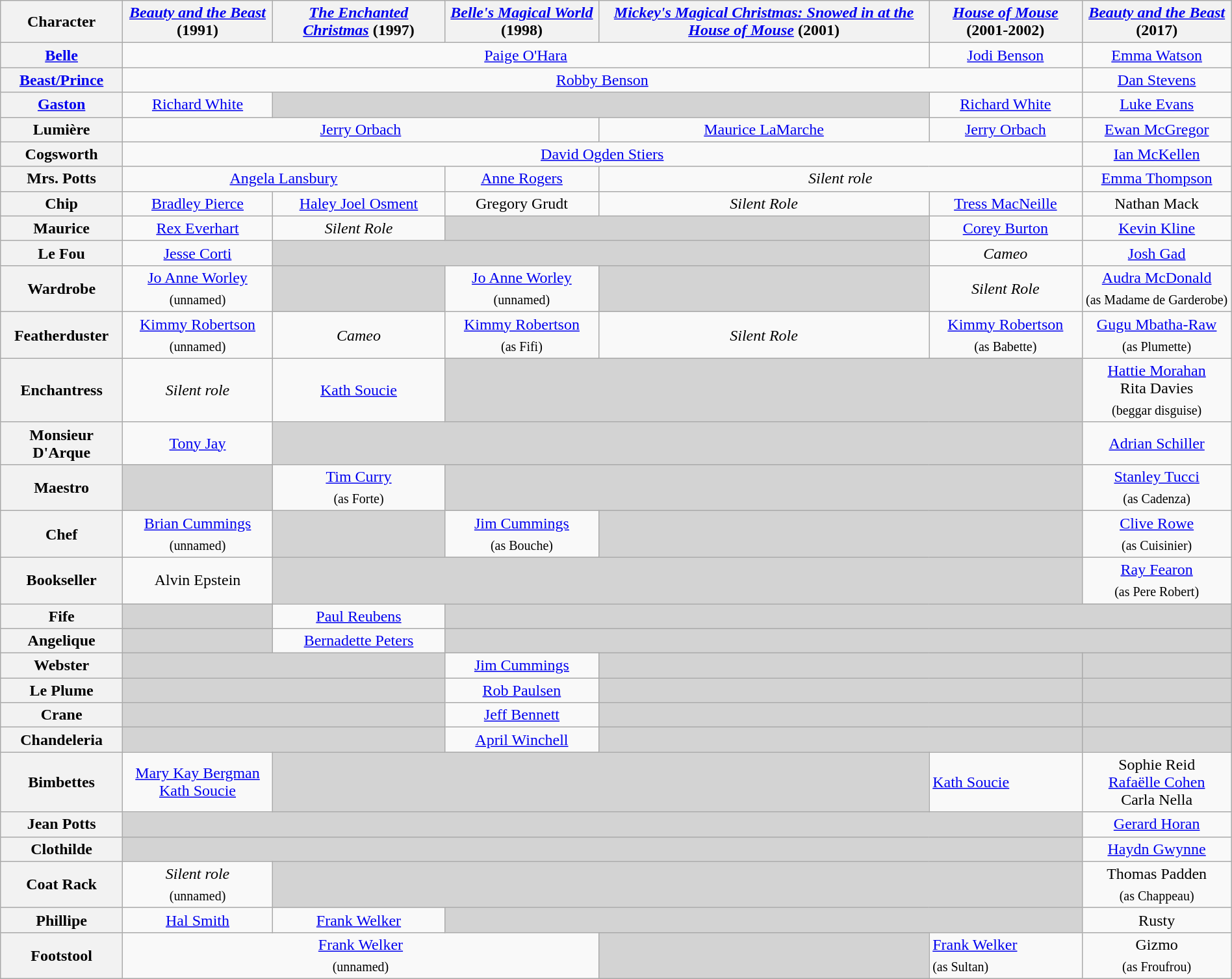<table class="wikitable" width="100%">
<tr>
<th>Character</th>
<th><em><a href='#'>Beauty and the Beast</a></em> (1991)</th>
<th><em><a href='#'>The Enchanted Christmas</a></em> (1997)</th>
<th><em><a href='#'>Belle's Magical World</a></em> (1998)</th>
<th><em><a href='#'>Mickey's Magical Christmas: Snowed in at the House of Mouse</a></em> (2001)</th>
<th><em><a href='#'>House of Mouse</a></em> (2001-2002)</th>
<th><em><a href='#'>Beauty and the Beast</a></em> (2017)</th>
</tr>
<tr>
<th><a href='#'>Belle</a></th>
<td colspan="4" align="center"><a href='#'>Paige O'Hara</a></td>
<td align="center"><a href='#'>Jodi Benson</a></td>
<td align="center"><a href='#'>Emma Watson</a></td>
</tr>
<tr>
<th><a href='#'>Beast/Prince</a></th>
<td colspan="5" align="center"><a href='#'>Robby Benson</a></td>
<td align="center"><a href='#'>Dan Stevens</a></td>
</tr>
<tr>
<th><a href='#'>Gaston</a></th>
<td align="center"><a href='#'>Richard White</a></td>
<td colspan="3" align="center" style="background:#d3d3d3;"></td>
<td align="center"><a href='#'>Richard White</a></td>
<td align="center"><a href='#'>Luke Evans</a></td>
</tr>
<tr>
<th>Lumière</th>
<td colspan="3" align="center"><a href='#'>Jerry Orbach</a></td>
<td align="center"><a href='#'>Maurice LaMarche</a></td>
<td align="center"><a href='#'>Jerry Orbach</a></td>
<td align="center"><a href='#'>Ewan McGregor</a></td>
</tr>
<tr>
<th>Cogsworth</th>
<td colspan="5" align="center"><a href='#'>David Ogden Stiers</a></td>
<td align="center"><a href='#'>Ian McKellen</a></td>
</tr>
<tr>
<th>Mrs. Potts</th>
<td colspan="2" align="center"><a href='#'>Angela Lansbury</a></td>
<td align="center"><a href='#'>Anne Rogers</a></td>
<td colspan="2" align="center"><em>Silent role</em></td>
<td align="center"><a href='#'>Emma Thompson</a></td>
</tr>
<tr>
<th>Chip</th>
<td align="center"><a href='#'>Bradley Pierce</a></td>
<td align="center"><a href='#'>Haley Joel Osment</a></td>
<td align="center">Gregory Grudt</td>
<td align="center"><em>Silent Role</em></td>
<td align="center"><a href='#'>Tress MacNeille</a></td>
<td align="center">Nathan Mack</td>
</tr>
<tr>
<th>Maurice</th>
<td align="center"><a href='#'>Rex Everhart</a></td>
<td align="center"><em>Silent Role</em></td>
<td colspan="2" align="center" style="background:#d3d3d3;"></td>
<td align="center"><a href='#'>Corey Burton</a></td>
<td align="center"><a href='#'>Kevin Kline</a></td>
</tr>
<tr>
<th>Le Fou</th>
<td align="center"><a href='#'>Jesse Corti</a></td>
<td colspan="3" align="center" style="background:#d3d3d3;"></td>
<td align="center"><em>Cameo</em></td>
<td align="center"><a href='#'>Josh Gad</a></td>
</tr>
<tr>
<th>Wardrobe</th>
<td align="center"><a href='#'>Jo Anne Worley</a><br><sub>(unnamed)</sub></td>
<td colspan="1" align="center" style="background:#d3d3d3;"></td>
<td align="center"><a href='#'>Jo Anne Worley</a><br><sub>(unnamed)</sub></td>
<td colspan="1" align="center" style="background:#d3d3d3;"></td>
<td align="center"><em>Silent Role</em></td>
<td align="center"><a href='#'>Audra McDonald</a><br><sub>(as Madame de Garderobe)</sub></td>
</tr>
<tr>
<th>Featherduster</th>
<td align="center"><a href='#'>Kimmy Robertson</a><br><sub>(unnamed)</sub></td>
<td align="center"><em>Cameo</em></td>
<td align="center"><a href='#'>Kimmy Robertson</a><br><sub>(as Fifi)</sub></td>
<td align="center"><em>Silent Role</em></td>
<td align="center"><a href='#'>Kimmy Robertson</a><br><sub>(as Babette)</sub></td>
<td align="center"><a href='#'>Gugu Mbatha-Raw</a><br><sub>(as Plumette)</sub></td>
</tr>
<tr>
<th>Enchantress</th>
<td align="center"><em>Silent role</em></td>
<td align="center"><a href='#'>Kath Soucie</a></td>
<td colspan="3" align="center" style="background:#d3d3d3;"></td>
<td align="center"><a href='#'>Hattie Morahan</a><br>Rita Davies<br><sub>(beggar disguise)</sub></td>
</tr>
<tr>
<th>Monsieur D'Arque</th>
<td align="center"><a href='#'>Tony Jay</a></td>
<td colspan="4" align="center" style="background:#d3d3d3;"></td>
<td align="center"><a href='#'>Adrian Schiller</a></td>
</tr>
<tr>
<th>Maestro</th>
<td colspan="1" align="center" style="background:#d3d3d3;"></td>
<td align="center"><a href='#'>Tim Curry</a><br><sub>(as Forte)</sub></td>
<td colspan="3" align="center" style="background:#d3d3d3;"></td>
<td align="center"><a href='#'>Stanley Tucci</a><br><sub>(as Cadenza)</sub></td>
</tr>
<tr>
<th>Chef</th>
<td align="center"><a href='#'>Brian Cummings</a><br><sub>(unnamed)</sub></td>
<td colspan="1" align="center" style="background:#d3d3d3;"></td>
<td align="center"><a href='#'>Jim Cummings</a><br><sub>(as Bouche)</sub></td>
<td colspan="2" align="center" style="background:#d3d3d3;"></td>
<td align="center"><a href='#'>Clive Rowe</a><br><sub>(as Cuisinier)</sub></td>
</tr>
<tr>
<th>Bookseller</th>
<td align="center">Alvin Epstein</td>
<td colspan="4" align="center" style="background:#d3d3d3;"></td>
<td align="center"><a href='#'>Ray Fearon</a><br><sub>(as Pere Robert)</sub></td>
</tr>
<tr>
<th>Fife</th>
<td colspan="1" align="center" style="background:#d3d3d3;"></td>
<td align="center"><a href='#'>Paul Reubens</a></td>
<td colspan="4" align="center" style="background:#d3d3d3;"></td>
</tr>
<tr>
<th>Angelique</th>
<td colspan="1" align="center" style="background:#d3d3d3;"></td>
<td align="center"><a href='#'>Bernadette Peters</a></td>
<td colspan="4" align="center" style="background:#d3d3d3;"></td>
</tr>
<tr>
<th>Webster</th>
<td colspan="2" align="center" style="background:#d3d3d3;"></td>
<td align="center"><a href='#'>Jim Cummings</a></td>
<td colspan="2" align="center" style="background:#d3d3d3;"></td>
<td colspan="1" align="center" style="background:#d3d3d3;"></td>
</tr>
<tr>
<th>Le Plume</th>
<td colspan="2" align="center" style="background:#d3d3d3;"></td>
<td align="center"><a href='#'>Rob Paulsen</a></td>
<td colspan="2" align="center" style="background:#d3d3d3;"></td>
<td colspan="1" align="center" style="background:#d3d3d3;"></td>
</tr>
<tr>
<th>Crane</th>
<td colspan="2" align="center" style="background:#d3d3d3;"></td>
<td align="center"><a href='#'>Jeff Bennett</a></td>
<td colspan="2" align="center" style="background:#d3d3d3;"></td>
<td colspan="1" align="center" style="background:#d3d3d3;"></td>
</tr>
<tr>
<th>Chandeleria</th>
<td colspan="2" align="center" style="background:#d3d3d3;"></td>
<td align="center"><a href='#'>April Winchell</a></td>
<td colspan="2" align="center" style="background:#d3d3d3;"></td>
<td colspan="1" align="center" style="background:#d3d3d3;"></td>
</tr>
<tr>
<th>Bimbettes</th>
<td align="center"><a href='#'>Mary Kay Bergman</a><br><a href='#'>Kath Soucie</a></td>
<td colspan="3" align="center" style="background:#d3d3d3;"></td>
<td><a href='#'>Kath Soucie</a></td>
<td align="center">Sophie Reid<br><a href='#'>Rafaëlle Cohen</a><br>Carla Nella</td>
</tr>
<tr>
<th>Jean Potts</th>
<td colspan="5" align="center" style="background:#d3d3d3;"></td>
<td align="center"><a href='#'>Gerard Horan</a></td>
</tr>
<tr>
<th>Clothilde</th>
<td colspan="5" align="center" style="background:#d3d3d3;"></td>
<td align="center"><a href='#'>Haydn Gwynne</a></td>
</tr>
<tr>
<th>Coat Rack</th>
<td align="center"><em>Silent role</em><br><sub>(unnamed)</sub></td>
<td colspan="4" align="center" style="background:#d3d3d3;"></td>
<td align="center">Thomas Padden<br><sub>(as Chappeau)</sub></td>
</tr>
<tr>
<th>Phillipe</th>
<td align="center"><a href='#'>Hal Smith</a></td>
<td align="center"><a href='#'>Frank Welker</a></td>
<td colspan="3" align="center" style="background:#d3d3d3;"></td>
<td align="center">Rusty</td>
</tr>
<tr>
<th>Footstool</th>
<td colspan="3" align="center"><a href='#'>Frank Welker</a><br><sub>(unnamed)</sub></td>
<td colspan="1" align="center" style="background:#d3d3d3;"></td>
<td><a href='#'>Frank Welker</a><br><sub>(as Sultan)</sub></td>
<td align="center">Gizmo<br><sub>(as Froufrou)</sub></td>
</tr>
</table>
